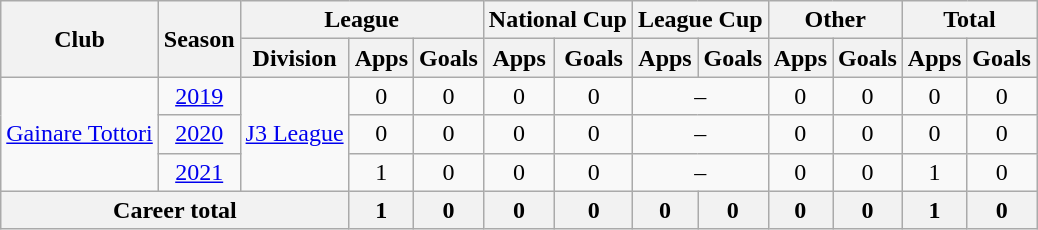<table class="wikitable" style="text-align: center">
<tr>
<th rowspan="2">Club</th>
<th rowspan="2">Season</th>
<th colspan="3">League</th>
<th colspan="2">National Cup</th>
<th colspan="2">League Cup</th>
<th colspan="2">Other</th>
<th colspan="2">Total</th>
</tr>
<tr>
<th>Division</th>
<th>Apps</th>
<th>Goals</th>
<th>Apps</th>
<th>Goals</th>
<th>Apps</th>
<th>Goals</th>
<th>Apps</th>
<th>Goals</th>
<th>Apps</th>
<th>Goals</th>
</tr>
<tr>
<td rowspan="3"><a href='#'>Gainare Tottori</a></td>
<td><a href='#'>2019</a></td>
<td rowspan="3"><a href='#'>J3 League</a></td>
<td>0</td>
<td>0</td>
<td>0</td>
<td>0</td>
<td colspan="2">–</td>
<td>0</td>
<td>0</td>
<td>0</td>
<td>0</td>
</tr>
<tr>
<td><a href='#'>2020</a></td>
<td>0</td>
<td>0</td>
<td>0</td>
<td>0</td>
<td colspan="2">–</td>
<td>0</td>
<td>0</td>
<td>0</td>
<td>0</td>
</tr>
<tr>
<td><a href='#'>2021</a></td>
<td>1</td>
<td>0</td>
<td>0</td>
<td>0</td>
<td colspan="2">–</td>
<td>0</td>
<td>0</td>
<td>1</td>
<td>0</td>
</tr>
<tr>
<th colspan=3>Career total</th>
<th>1</th>
<th>0</th>
<th>0</th>
<th>0</th>
<th>0</th>
<th>0</th>
<th>0</th>
<th>0</th>
<th>1</th>
<th>0</th>
</tr>
</table>
